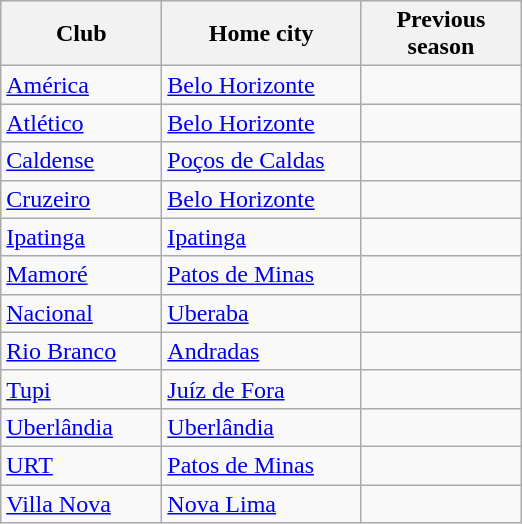<table class="wikitable sortable">
<tr>
<th width=100>Club</th>
<th width=125>Home city</th>
<th width=100>Previous season</th>
</tr>
<tr>
<td><a href='#'>América</a></td>
<td><a href='#'>Belo Horizonte</a></td>
<td></td>
</tr>
<tr>
<td><a href='#'>Atlético</a></td>
<td><a href='#'>Belo Horizonte</a></td>
<td></td>
</tr>
<tr>
<td><a href='#'>Caldense</a></td>
<td><a href='#'>Poços de Caldas</a></td>
<td></td>
</tr>
<tr>
<td><a href='#'>Cruzeiro</a></td>
<td><a href='#'>Belo Horizonte</a></td>
<td></td>
</tr>
<tr>
<td><a href='#'>Ipatinga</a></td>
<td><a href='#'>Ipatinga</a></td>
<td></td>
</tr>
<tr>
<td><a href='#'>Mamoré</a></td>
<td><a href='#'>Patos de Minas</a></td>
<td></td>
</tr>
<tr>
<td><a href='#'>Nacional</a></td>
<td><a href='#'>Uberaba</a></td>
<td></td>
</tr>
<tr>
<td><a href='#'>Rio Branco</a></td>
<td><a href='#'>Andradas</a></td>
<td></td>
</tr>
<tr>
<td><a href='#'>Tupi</a></td>
<td><a href='#'>Juíz de Fora</a></td>
<td></td>
</tr>
<tr>
<td><a href='#'>Uberlândia</a></td>
<td><a href='#'>Uberlândia</a></td>
<td></td>
</tr>
<tr>
<td><a href='#'>URT</a></td>
<td><a href='#'>Patos de Minas</a></td>
<td></td>
</tr>
<tr>
<td><a href='#'>Villa Nova</a></td>
<td><a href='#'>Nova Lima</a></td>
<td></td>
</tr>
</table>
